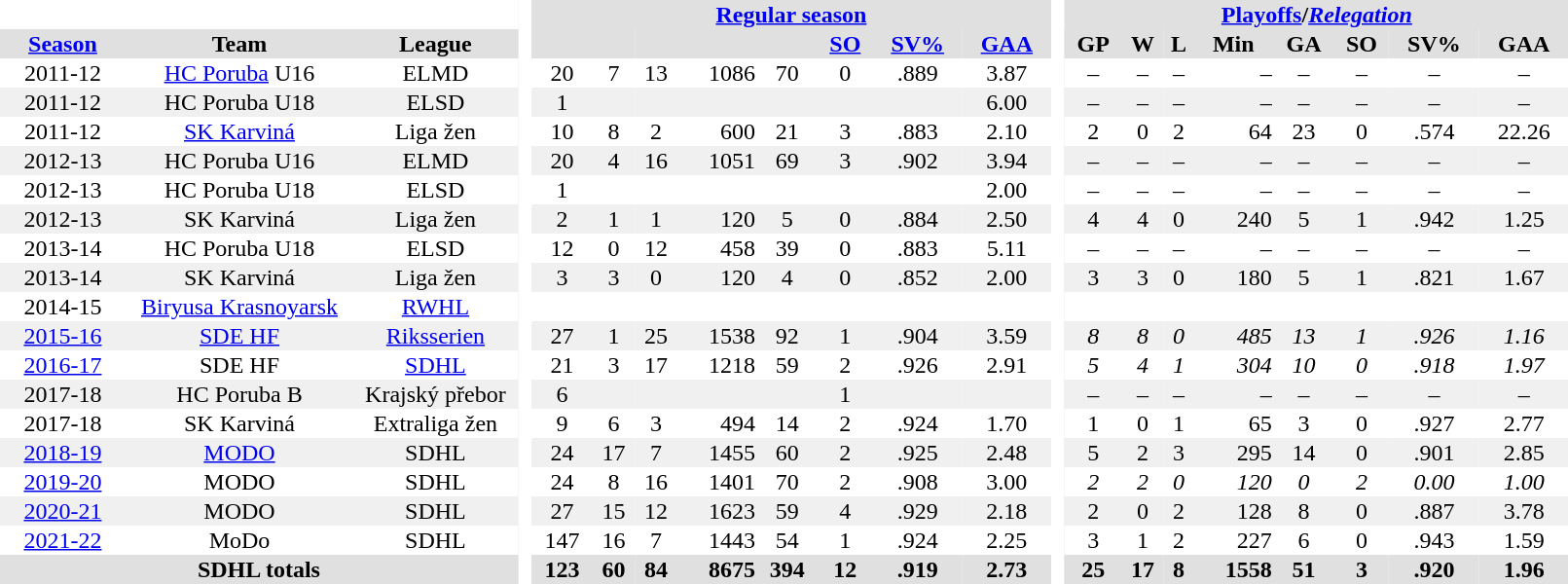<table BORDER="0" CELLPADDING="1" CELLSPACING="0" width="85%" style="text-align:center">
<tr bgcolor="#e0e0e0">
<th colspan="3" bgcolor="#ffffff" width="33%"> </th>
<th rowspan="95" bgcolor="#ffffff"> </th>
<th colspan="8"><a href='#'>Regular season</a></th>
<th rowspan="95" bgcolor="#ffffff"> </th>
<th colspan="8"><a href='#'>Playoffs</a>/<a href='#'><em>Relegation</em></a></th>
</tr>
<tr bgcolor="#e0e0e0">
<th width="8%"><a href='#'>Season</a></th>
<th>Team</th>
<th>League</th>
<th></th>
<th></th>
<th></th>
<th></th>
<th></th>
<th><a href='#'>SO</a></th>
<th><a href='#'>SV%</a></th>
<th><a href='#'>GAA</a></th>
<th>GP</th>
<th>W</th>
<th>L</th>
<th>Min</th>
<th>GA</th>
<th>SO</th>
<th>SV%</th>
<th>GAA</th>
</tr>
<tr>
<td>2011-12</td>
<td><a href='#'>HC Poruba</a> U16</td>
<td>ELMD</td>
<td>20</td>
<td>7</td>
<td>13</td>
<td align=right>1086</td>
<td>70</td>
<td>0</td>
<td>.889</td>
<td>3.87</td>
<td>–</td>
<td>–</td>
<td>–</td>
<td align=right>–</td>
<td>–</td>
<td>–</td>
<td>–</td>
<td>–</td>
</tr>
<tr bgcolor="#f0f0f0">
<td>2011-12</td>
<td>HC Poruba U18</td>
<td>ELSD</td>
<td>1</td>
<td></td>
<td></td>
<td align=right></td>
<td></td>
<td></td>
<td></td>
<td>6.00</td>
<td>–</td>
<td>–</td>
<td>–</td>
<td align=right>–</td>
<td>–</td>
<td>–</td>
<td>–</td>
<td>–</td>
</tr>
<tr>
<td>2011-12</td>
<td><a href='#'>SK Karviná</a></td>
<td>Liga žen</td>
<td>10</td>
<td>8</td>
<td>2</td>
<td align=right>600</td>
<td>21</td>
<td>3</td>
<td>.883</td>
<td>2.10</td>
<td>2</td>
<td>0</td>
<td>2</td>
<td align=right>64</td>
<td>23</td>
<td>0</td>
<td>.574</td>
<td>22.26</td>
</tr>
<tr bgcolor="#f0f0f0">
<td>2012-13</td>
<td>HC Poruba U16</td>
<td>ELMD</td>
<td>20</td>
<td>4</td>
<td>16</td>
<td align=right>1051</td>
<td>69</td>
<td>3</td>
<td>.902</td>
<td>3.94</td>
<td>–</td>
<td>–</td>
<td>–</td>
<td align=right>–</td>
<td>–</td>
<td>–</td>
<td>–</td>
<td>–</td>
</tr>
<tr>
<td>2012-13</td>
<td>HC Poruba U18</td>
<td>ELSD</td>
<td>1</td>
<td></td>
<td></td>
<td align=right></td>
<td></td>
<td></td>
<td></td>
<td>2.00</td>
<td>–</td>
<td>–</td>
<td>–</td>
<td align=right>–</td>
<td>–</td>
<td>–</td>
<td>–</td>
<td>–</td>
</tr>
<tr bgcolor="#f0f0f0">
<td>2012-13</td>
<td>SK Karviná</td>
<td>Liga žen</td>
<td>2</td>
<td>1</td>
<td>1</td>
<td align=right>120</td>
<td>5</td>
<td>0</td>
<td>.884</td>
<td>2.50</td>
<td>4</td>
<td>4</td>
<td>0</td>
<td align=right>240</td>
<td>5</td>
<td>1</td>
<td>.942</td>
<td>1.25</td>
</tr>
<tr>
<td>2013-14</td>
<td>HC Poruba U18</td>
<td>ELSD</td>
<td>12</td>
<td>0</td>
<td>12</td>
<td align=right>458</td>
<td>39</td>
<td>0</td>
<td>.883</td>
<td>5.11</td>
<td>–</td>
<td>–</td>
<td>–</td>
<td align=right>–</td>
<td>–</td>
<td>–</td>
<td>–</td>
<td>–</td>
</tr>
<tr bgcolor="#f0f0f0">
<td>2013-14</td>
<td>SK Karviná</td>
<td>Liga žen</td>
<td>3</td>
<td>3</td>
<td>0</td>
<td align=right>120</td>
<td>4</td>
<td>0</td>
<td>.852</td>
<td>2.00</td>
<td>3</td>
<td>3</td>
<td>0</td>
<td align=right>180</td>
<td>5</td>
<td>1</td>
<td>.821</td>
<td>1.67</td>
</tr>
<tr>
<td>2014-15</td>
<td><a href='#'>Biryusa Krasnoyarsk</a></td>
<td><a href='#'>RWHL</a></td>
<td></td>
<td></td>
<td></td>
<td align=right></td>
<td></td>
<td></td>
<td></td>
<td></td>
<td></td>
<td></td>
<td></td>
<td align=right></td>
<td></td>
<td></td>
<td></td>
<td></td>
</tr>
<tr bgcolor="#f0f0f0">
<td><a href='#'>2015-16</a></td>
<td><a href='#'>SDE HF</a></td>
<td><a href='#'>Riksserien</a></td>
<td>27</td>
<td>1</td>
<td>25</td>
<td align=right>1538</td>
<td>92</td>
<td>1</td>
<td>.904</td>
<td>3.59</td>
<td><em>8</em></td>
<td><em>8</em></td>
<td><em>0</em></td>
<td align=right><em>485</em></td>
<td><em>13</em></td>
<td><em>1</em></td>
<td><em>.926</em></td>
<td><em>1.16</em></td>
</tr>
<tr>
<td><a href='#'>2016-17</a></td>
<td>SDE HF</td>
<td><a href='#'>SDHL</a></td>
<td>21</td>
<td>3</td>
<td>17</td>
<td align=right>1218</td>
<td>59</td>
<td>2</td>
<td>.926</td>
<td>2.91</td>
<td><em>5</em></td>
<td><em>4</em></td>
<td><em>1</em></td>
<td align=right><em>304</em></td>
<td><em>10</em></td>
<td><em>0</em></td>
<td><em>.918</em></td>
<td><em>1.97</em></td>
</tr>
<tr bgcolor="#f0f0f0">
<td>2017-18</td>
<td>HC Poruba B</td>
<td>Krajský přebor</td>
<td>6</td>
<td></td>
<td></td>
<td align=right></td>
<td></td>
<td>1</td>
<td></td>
<td></td>
<td>–</td>
<td>–</td>
<td>–</td>
<td align=right>–</td>
<td>–</td>
<td>–</td>
<td>–</td>
<td>–</td>
</tr>
<tr>
<td>2017-18</td>
<td>SK Karviná</td>
<td>Extraliga žen</td>
<td>9</td>
<td>6</td>
<td>3</td>
<td align=right>494</td>
<td>14</td>
<td>2</td>
<td>.924</td>
<td>1.70</td>
<td>1</td>
<td>0</td>
<td>1</td>
<td align=right>65</td>
<td>3</td>
<td>0</td>
<td>.927</td>
<td>2.77</td>
</tr>
<tr bgcolor="#f0f0f0">
<td><a href='#'>2018-19</a></td>
<td><a href='#'>MODO</a></td>
<td>SDHL</td>
<td>24</td>
<td>17</td>
<td>7</td>
<td align=right>1455</td>
<td>60</td>
<td>2</td>
<td>.925</td>
<td>2.48</td>
<td>5</td>
<td>2</td>
<td>3</td>
<td align=right>295</td>
<td>14</td>
<td>0</td>
<td>.901</td>
<td>2.85</td>
</tr>
<tr>
<td><a href='#'>2019-20</a></td>
<td>MODO</td>
<td>SDHL</td>
<td>24</td>
<td>8</td>
<td>16</td>
<td align=right>1401</td>
<td>70</td>
<td>2</td>
<td>.908</td>
<td>3.00</td>
<td><em>2</em></td>
<td><em>2</em></td>
<td><em>0</em></td>
<td align=right><em>120</em></td>
<td><em>0</em></td>
<td><em>2</em></td>
<td><em>0.00</em></td>
<td><em>1.00</em></td>
</tr>
<tr bgcolor="#f0f0f0">
<td><a href='#'>2020-21</a></td>
<td>MODO</td>
<td>SDHL</td>
<td>27</td>
<td>15</td>
<td>12</td>
<td align=right>1623</td>
<td>59</td>
<td>4</td>
<td>.929</td>
<td>2.18</td>
<td>2</td>
<td>0</td>
<td>2</td>
<td align=right>128</td>
<td>8</td>
<td>0</td>
<td>.887</td>
<td>3.78</td>
</tr>
<tr>
<td><a href='#'>2021-22</a></td>
<td>MoDo</td>
<td>SDHL</td>
<td>147</td>
<td>16</td>
<td>7</td>
<td align="right">1443</td>
<td>54</td>
<td>1</td>
<td>.924</td>
<td>2.25</td>
<td>3</td>
<td>1</td>
<td>2</td>
<td align="right">227</td>
<td>6</td>
<td>0</td>
<td>.943</td>
<td>1.59</td>
</tr>
<tr bgcolor="#e0e0e0">
<th colspan="3">SDHL totals</th>
<th>123</th>
<th>60</th>
<th>84</th>
<th align="right">8675</th>
<th>394</th>
<th>12</th>
<th>.919</th>
<th>2.73</th>
<th>25</th>
<th>17</th>
<th>8</th>
<th align="right">1558</th>
<th>51</th>
<th>3</th>
<th>.920</th>
<th>1.96</th>
</tr>
</table>
